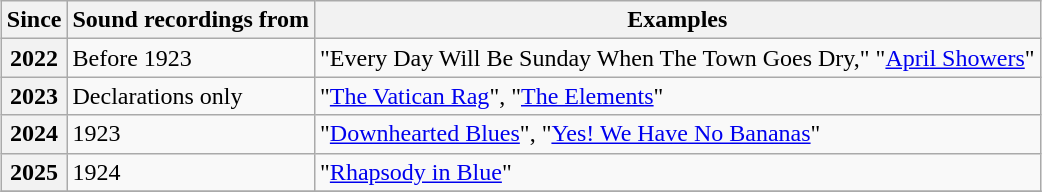<table class="wikitable" border="1" style="margin-left:9px;">
<tr>
<th scope="col">Since</th>
<th scope="col">Sound recordings from</th>
<th scope="col">Examples</th>
</tr>
<tr>
<th scope="row">2022</th>
<td>Before 1923</td>
<td>"Every Day Will Be Sunday When The Town Goes Dry," "<a href='#'>April Showers</a>"</td>
</tr>
<tr>
<th scope="row">2023</th>
<td>Declarations only</td>
<td>"<a href='#'>The Vatican Rag</a>", "<a href='#'>The Elements</a>"</td>
</tr>
<tr>
<th scope="row">2024</th>
<td>1923</td>
<td>"<a href='#'>Downhearted Blues</a>", "<a href='#'>Yes! We Have No Bananas</a>"</td>
</tr>
<tr>
<th scope="row">2025</th>
<td>1924</td>
<td>"<a href='#'>Rhapsody in Blue</a>"</td>
</tr>
<tr>
</tr>
</table>
